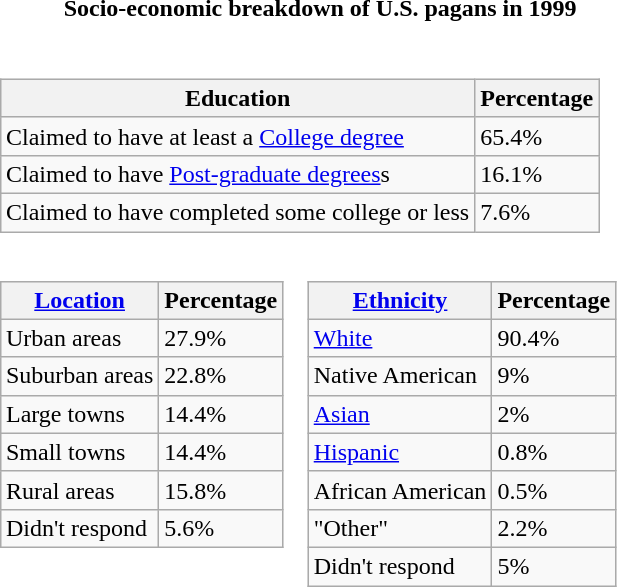<table style="float:right">
<tr>
<th>Socio-economic breakdown of U.S. pagans in 1999</th>
</tr>
<tr>
<td><br><table class="wikitable">
<tr>
<th>Education</th>
<th>Percentage</th>
</tr>
<tr>
<td>Claimed to have at least a <a href='#'>College degree</a></td>
<td>65.4%</td>
</tr>
<tr>
<td>Claimed to have <a href='#'>Post-graduate degrees</a>s</td>
<td>16.1%</td>
</tr>
<tr>
<td>Claimed to have completed some college or less</td>
<td>7.6%</td>
</tr>
</table>
<table class="wikitable" style="float:left;">
<tr>
<th><a href='#'>Location</a></th>
<th>Percentage</th>
</tr>
<tr>
<td>Urban areas</td>
<td>27.9%</td>
</tr>
<tr>
<td>Suburban areas</td>
<td>22.8%</td>
</tr>
<tr>
<td>Large towns</td>
<td>14.4%</td>
</tr>
<tr>
<td>Small towns</td>
<td>14.4%</td>
</tr>
<tr>
<td>Rural areas</td>
<td>15.8%</td>
</tr>
<tr>
<td>Didn't respond</td>
<td>5.6%</td>
</tr>
</table>
<table class="wikitable" style="float:right;">
<tr>
<th><a href='#'>Ethnicity</a></th>
<th>Percentage</th>
</tr>
<tr>
<td><a href='#'>White</a></td>
<td>90.4%</td>
</tr>
<tr>
<td>Native American</td>
<td>9%</td>
</tr>
<tr>
<td><a href='#'>Asian</a></td>
<td>2%</td>
</tr>
<tr>
<td><a href='#'>Hispanic</a></td>
<td>0.8%</td>
</tr>
<tr>
<td>African American</td>
<td>0.5%</td>
</tr>
<tr>
<td>"Other"</td>
<td>2.2%</td>
</tr>
<tr>
<td>Didn't respond</td>
<td>5%</td>
</tr>
</table>
</td>
</tr>
</table>
